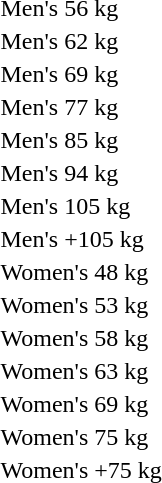<table>
<tr>
<td>Men's 56 kg<br></td>
<td></td>
<td></td>
<td></td>
</tr>
<tr>
<td>Men's 62 kg<br></td>
<td></td>
<td></td>
<td></td>
</tr>
<tr>
<td>Men's 69 kg<br></td>
<td></td>
<td></td>
<td></td>
</tr>
<tr>
<td>Men's 77 kg<br></td>
<td></td>
<td></td>
<td></td>
</tr>
<tr>
<td>Men's 85 kg<br></td>
<td></td>
<td></td>
<td></td>
</tr>
<tr>
<td>Men's 94 kg<br></td>
<td></td>
<td></td>
<td></td>
</tr>
<tr>
<td>Men's 105 kg<br></td>
<td></td>
<td></td>
<td></td>
</tr>
<tr>
<td>Men's +105 kg<br></td>
<td></td>
<td></td>
<td></td>
</tr>
<tr>
<td>Women's 48 kg<br></td>
<td></td>
<td></td>
<td></td>
</tr>
<tr>
<td>Women's 53 kg<br></td>
<td></td>
<td></td>
<td></td>
</tr>
<tr>
<td>Women's 58 kg<br></td>
<td></td>
<td></td>
<td></td>
</tr>
<tr>
<td>Women's 63 kg<br></td>
<td></td>
<td></td>
<td></td>
</tr>
<tr>
<td>Women's 69 kg<br></td>
<td></td>
<td></td>
<td></td>
</tr>
<tr>
<td>Women's 75 kg<br></td>
<td></td>
<td></td>
<td></td>
</tr>
<tr>
<td>Women's +75 kg<br></td>
<td></td>
<td></td>
<td></td>
</tr>
</table>
